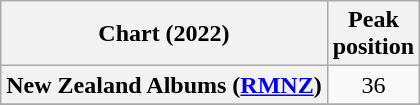<table class="wikitable plainrowheaders" style="text-align:center">
<tr>
<th scope="col">Chart (2022)</th>
<th scope="col">Peak<br>position</th>
</tr>
<tr>
<th scope="row">New Zealand Albums (<a href='#'>RMNZ</a>)</th>
<td>36</td>
</tr>
<tr>
</tr>
<tr>
</tr>
<tr>
</tr>
</table>
